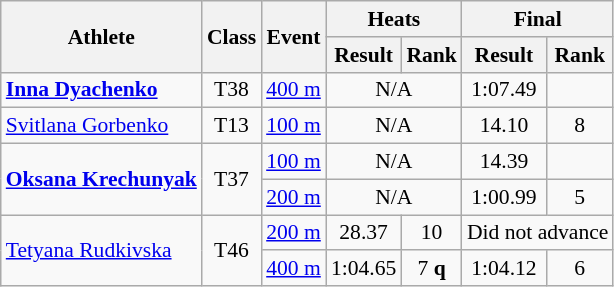<table class=wikitable style="font-size:90%">
<tr>
<th rowspan="2">Athlete</th>
<th rowspan="2">Class</th>
<th rowspan="2">Event</th>
<th colspan="2">Heats</th>
<th colspan="2">Final</th>
</tr>
<tr>
<th>Result</th>
<th>Rank</th>
<th>Result</th>
<th>Rank</th>
</tr>
<tr>
<td><strong><a href='#'>Inna Dyachenko</a></strong></td>
<td style="text-align:center;">T38</td>
<td><a href='#'>400 m</a></td>
<td style="text-align:center;" colspan="2">N/A</td>
<td style="text-align:center;">1:07.49</td>
<td style="text-align:center;"></td>
</tr>
<tr>
<td><a href='#'>Svitlana Gorbenko</a></td>
<td style="text-align:center;">T13</td>
<td><a href='#'>100 m</a></td>
<td style="text-align:center;" colspan="2">N/A</td>
<td style="text-align:center;">14.10</td>
<td style="text-align:center;">8</td>
</tr>
<tr>
<td rowspan="2"><strong><a href='#'>Oksana Krechunyak</a></strong></td>
<td rowspan="2" style="text-align:center;">T37</td>
<td><a href='#'>100 m</a></td>
<td style="text-align:center;" colspan="2">N/A</td>
<td style="text-align:center;">14.39</td>
<td style="text-align:center;"></td>
</tr>
<tr>
<td><a href='#'>200 m</a></td>
<td style="text-align:center;" colspan="2">N/A</td>
<td style="text-align:center;">1:00.99</td>
<td style="text-align:center;">5</td>
</tr>
<tr>
<td rowspan="2"><a href='#'>Tetyana Rudkivska</a></td>
<td rowspan="2" style="text-align:center;">T46</td>
<td><a href='#'>200 m</a></td>
<td style="text-align:center;">28.37</td>
<td style="text-align:center;">10</td>
<td style="text-align:center;" colspan="2">Did not advance</td>
</tr>
<tr>
<td><a href='#'>400 m</a></td>
<td style="text-align:center;">1:04.65</td>
<td style="text-align:center;">7 <strong>q</strong></td>
<td style="text-align:center;">1:04.12</td>
<td style="text-align:center;">6</td>
</tr>
</table>
